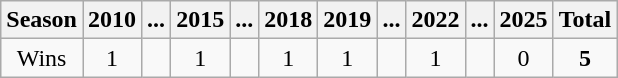<table class="wikitable">
<tr>
<th>Season</th>
<th>2010</th>
<th>...</th>
<th>2015</th>
<th>...</th>
<th>2018</th>
<th>2019</th>
<th>...</th>
<th>2022</th>
<th>...</th>
<th>2025</th>
<th>Total</th>
</tr>
<tr align=center>
<td>Wins</td>
<td>1</td>
<td></td>
<td>1</td>
<td></td>
<td>1</td>
<td>1</td>
<td></td>
<td>1</td>
<td></td>
<td>0</td>
<td><strong>5</strong></td>
</tr>
</table>
